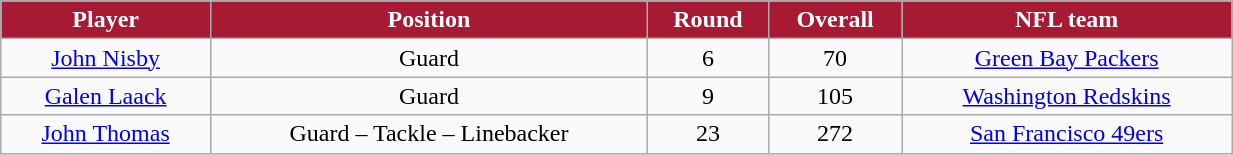<table class="wikitable" width="65%">
<tr align="center"  style="background:#A81933;color:#FFFFFF;">
<td><strong>Player</strong></td>
<td><strong>Position</strong></td>
<td><strong>Round</strong></td>
<td><strong>Overall</strong></td>
<td><strong>NFL team</strong></td>
</tr>
<tr align="center" bgcolor="">
<td><a href='#'>John Nisby</a></td>
<td>Guard</td>
<td>6</td>
<td>70</td>
<td><a href='#'>Green Bay Packers</a></td>
</tr>
<tr align="center" bgcolor="">
<td><a href='#'>Galen Laack</a></td>
<td>Guard</td>
<td>9</td>
<td>105</td>
<td><a href='#'>Washington Redskins</a></td>
</tr>
<tr align="center" bgcolor="">
<td><a href='#'>John Thomas</a></td>
<td>Guard – Tackle – Linebacker</td>
<td>23</td>
<td>272</td>
<td><a href='#'>San Francisco 49ers</a></td>
</tr>
</table>
